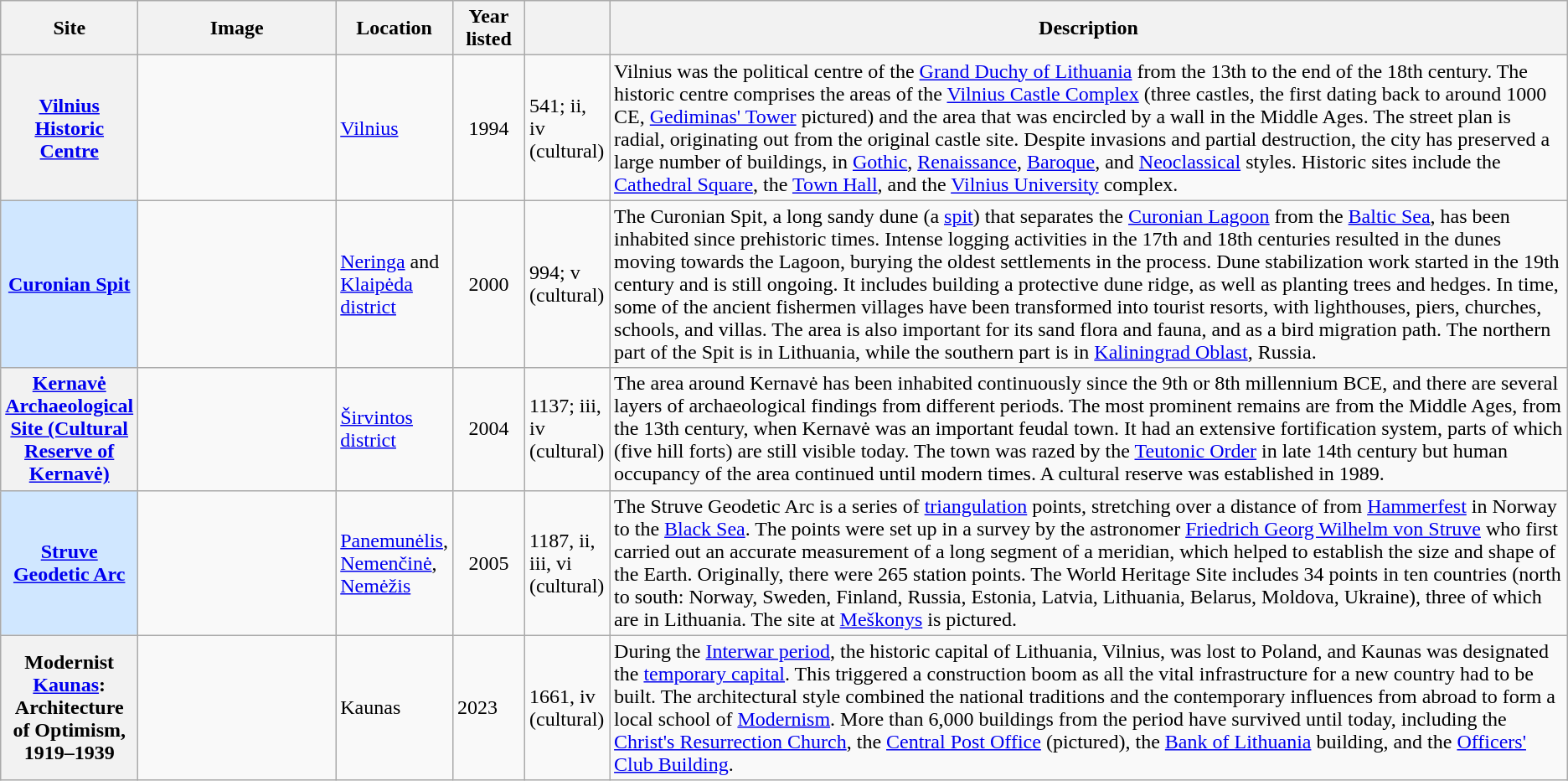<table class="wikitable sortable plainrowheaders">
<tr>
<th style="width:100px;" scope="col">Site</th>
<th class="unsortable"  style="width:150px;" scope="col">Image</th>
<th style="width:80px;" scope="col">Location</th>
<th style="width:50px;" scope="col">Year listed</th>
<th style="width:60px;" scope="col" data-sort-type="number"></th>
<th scope="col" class="unsortable">Description</th>
</tr>
<tr>
<th scope="row"><a href='#'>Vilnius Historic Centre</a></th>
<td></td>
<td><a href='#'>Vilnius</a></td>
<td align="center">1994</td>
<td>541; ii, iv (cultural)</td>
<td>Vilnius was the political centre of the <a href='#'>Grand Duchy of Lithuania</a> from the 13th to the end of the 18th century. The historic centre comprises the areas of the <a href='#'>Vilnius Castle Complex</a> (three castles, the first dating back to around 1000 CE, <a href='#'>Gediminas' Tower</a> pictured) and the area that was encircled by a wall in the Middle Ages. The street plan is radial, originating out from the original castle site. Despite invasions and partial destruction, the city has preserved a large number of buildings, in <a href='#'>Gothic</a>, <a href='#'>Renaissance</a>, <a href='#'>Baroque</a>, and <a href='#'>Neoclassical</a> styles. Historic sites include the <a href='#'>Cathedral Square</a>, the <a href='#'>Town Hall</a>, and the <a href='#'>Vilnius University</a> complex.</td>
</tr>
<tr>
<th scope="row" style="background:#D0E7FF;"><a href='#'>Curonian Spit</a></th>
<td></td>
<td><a href='#'>Neringa</a> and <a href='#'>Klaipėda district</a></td>
<td align="center">2000</td>
<td>994; v (cultural)</td>
<td>The Curonian Spit, a  long sandy dune (a <a href='#'>spit</a>) that separates the <a href='#'>Curonian Lagoon</a> from the <a href='#'>Baltic Sea</a>, has been inhabited since prehistoric times. Intense logging activities in the 17th and 18th centuries resulted in the dunes moving towards the Lagoon, burying the oldest settlements in the process. Dune stabilization work started in the 19th century and is still ongoing. It includes building a protective dune ridge, as well as planting trees and hedges. In time, some of the ancient fishermen villages have been transformed into tourist resorts, with lighthouses, piers, churches, schools, and villas. The area is also important for its sand flora and fauna, and as a bird migration path. The northern part of the Spit is in Lithuania, while the southern part is in <a href='#'>Kaliningrad Oblast</a>, Russia.</td>
</tr>
<tr>
<th scope="row"><a href='#'>Kernavė Archaeological Site (Cultural Reserve of Kernavė)</a></th>
<td></td>
<td><a href='#'>Širvintos district</a></td>
<td align="center">2004</td>
<td>1137; iii, iv (cultural)</td>
<td>The area around Kernavė has been inhabited continuously since the 9th or 8th millennium BCE, and there are several layers of archaeological findings from different periods. The most prominent remains are from the Middle Ages, from the 13th century, when Kernavė was an important feudal town. It had an extensive fortification system, parts of which (five hill forts) are still visible today. The town was razed by the <a href='#'>Teutonic Order</a> in late 14th century but human occupancy of the area continued until modern times. A cultural reserve was established in 1989.</td>
</tr>
<tr>
<th scope="row" style="background:#D0E7FF;"><a href='#'>Struve Geodetic Arc</a></th>
<td></td>
<td><a href='#'>Panemunėlis</a>, <a href='#'>Nemenčinė</a>, <a href='#'>Nemėžis</a></td>
<td align="center">2005</td>
<td>1187, ii, iii, vi <br>(cultural)</td>
<td>The Struve Geodetic Arc is a series of <a href='#'>triangulation</a> points, stretching over a distance of  from <a href='#'>Hammerfest</a> in Norway to the <a href='#'>Black Sea</a>. The points were set up in a survey by the astronomer <a href='#'>Friedrich Georg Wilhelm von Struve</a> who first carried out an accurate measurement of a long segment of a meridian, which helped to establish the size and shape of the Earth. Originally, there were 265 station points. The World Heritage Site includes 34 points in ten countries (north to south: Norway, Sweden, Finland, Russia, Estonia, Latvia, Lithuania, Belarus, Moldova, Ukraine), three of which are in Lithuania. The site at <a href='#'>Meškonys</a> is pictured.</td>
</tr>
<tr>
<th scope="row">Modernist <a href='#'>Kaunas</a>: Architecture of Optimism, 1919–1939</th>
<td></td>
<td>Kaunas</td>
<td>2023</td>
<td>1661, iv (cultural)</td>
<td>During the <a href='#'>Interwar period</a>, the historic capital of Lithuania, Vilnius, was lost to Poland, and Kaunas was designated the <a href='#'>temporary capital</a>. This triggered a construction boom as all the vital infrastructure for a new country had to be built. The architectural style combined the national traditions and the contemporary influences from abroad to form a local school of <a href='#'>Modernism</a>. More than 6,000 buildings from the period have survived until today, including the <a href='#'>Christ's Resurrection Church</a>, the <a href='#'>Central Post Office</a> (pictured), the <a href='#'>Bank of Lithuania</a> building, and the <a href='#'>Officers' Club Building</a>.</td>
</tr>
</table>
